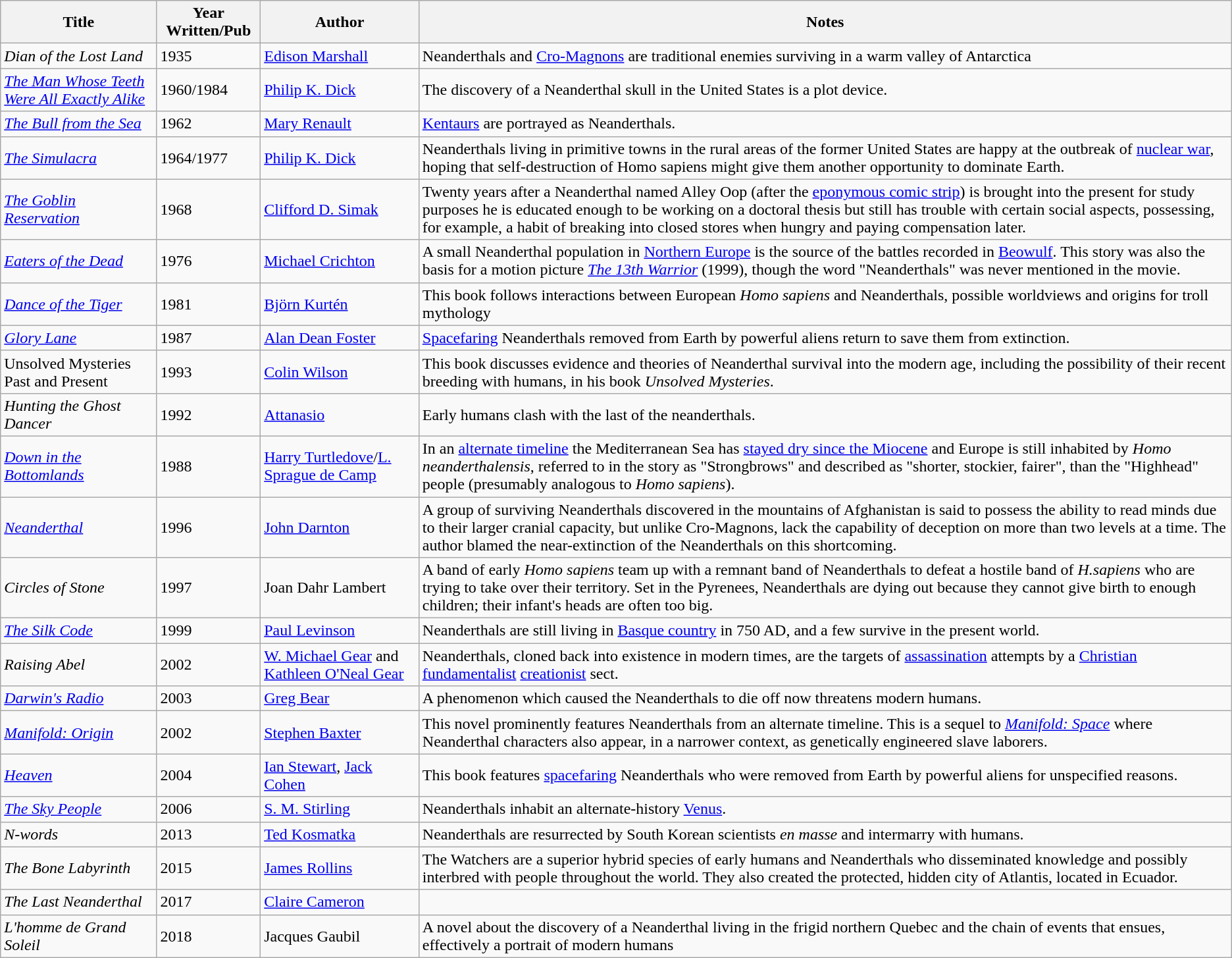<table class="wikitable sortable mw-collapsible mw-collapsed">
<tr>
<th>Title</th>
<th>Year Written/Pub</th>
<th>Author</th>
<th>Notes</th>
</tr>
<tr>
<td><em>Dian of the Lost Land</em></td>
<td>1935</td>
<td><a href='#'>Edison Marshall</a></td>
<td>Neanderthals and <a href='#'>Cro-Magnons</a> are traditional enemies surviving in a warm valley of Antarctica</td>
</tr>
<tr>
<td><em><a href='#'>The Man Whose Teeth Were All Exactly Alike</a></em></td>
<td>1960/1984</td>
<td><a href='#'>Philip K. Dick</a></td>
<td>The discovery of a Neanderthal skull in the United States is a plot device.</td>
</tr>
<tr>
<td><em><a href='#'>The Bull from the Sea</a></em></td>
<td>1962</td>
<td><a href='#'>Mary Renault</a></td>
<td><a href='#'>Kentaurs</a> are portrayed as Neanderthals.</td>
</tr>
<tr>
<td><em><a href='#'>The Simulacra</a></em></td>
<td>1964/1977</td>
<td><a href='#'>Philip K. Dick</a></td>
<td>Neanderthals living in primitive towns in the rural areas of the former United States are happy at the outbreak of <a href='#'>nuclear war</a>, hoping that self-destruction of Homo sapiens might give them another opportunity to dominate Earth.</td>
</tr>
<tr>
<td><em><a href='#'>The Goblin Reservation</a></em></td>
<td>1968</td>
<td><a href='#'>Clifford D. Simak</a></td>
<td>Twenty years after a Neanderthal named Alley Oop (after the <a href='#'>eponymous comic strip</a>) is brought into the present for study purposes he is educated enough to be working on a doctoral thesis but still has trouble with certain social aspects, possessing, for example, a habit of breaking into closed stores when hungry and paying compensation later.</td>
</tr>
<tr>
<td><em><a href='#'>Eaters of the Dead</a></em></td>
<td>1976</td>
<td><a href='#'>Michael Crichton</a></td>
<td>A small Neanderthal population in <a href='#'>Northern Europe</a> is the source of the battles recorded in <a href='#'>Beowulf</a>. This story was also the basis for a motion picture <em><a href='#'>The 13th Warrior</a></em> (1999), though the word "Neanderthals" was never mentioned in the movie.</td>
</tr>
<tr>
<td><em><a href='#'>Dance of the Tiger</a></em></td>
<td>1981</td>
<td><a href='#'>Björn Kurtén</a></td>
<td>This book follows interactions between European <em>Homo sapiens</em> and Neanderthals, possible worldviews and origins for troll mythology</td>
</tr>
<tr>
<td><em><a href='#'>Glory Lane</a></em></td>
<td>1987</td>
<td><a href='#'>Alan Dean Foster</a></td>
<td><a href='#'>Spacefaring</a> Neanderthals removed from Earth by powerful aliens return to save them from extinction.</td>
</tr>
<tr>
<td>Unsolved Mysteries Past and Present</td>
<td>1993</td>
<td><a href='#'>Colin Wilson</a></td>
<td>This book discusses evidence and theories of Neanderthal survival into the modern age, including the possibility of their recent breeding with humans, in his book <em>Unsolved Mysteries</em>.</td>
</tr>
<tr>
<td><em>Hunting the Ghost Dancer</em></td>
<td>1992</td>
<td><a href='#'>Attanasio</a></td>
<td>Early humans clash with the last of the neanderthals.</td>
</tr>
<tr>
<td><em><a href='#'>Down in the Bottomlands</a></em></td>
<td>1988</td>
<td><a href='#'>Harry Turtledove</a>/<a href='#'>L. Sprague de Camp</a></td>
<td>In an <a href='#'>alternate timeline</a> the Mediterranean Sea has <a href='#'>stayed dry since the Miocene</a> and Europe is still inhabited by <em>Homo neanderthalensis</em>, referred to in the story as "Strongbrows" and described as "shorter, stockier, fairer", than the "Highhead" people (presumably analogous to <em>Homo sapiens</em>).</td>
</tr>
<tr>
<td><em><a href='#'>Neanderthal</a></em></td>
<td>1996</td>
<td><a href='#'>John Darnton</a></td>
<td>A group of surviving Neanderthals discovered in the mountains of Afghanistan is said to possess the ability to read minds due to their larger cranial capacity, but unlike Cro-Magnons, lack the capability of deception on more than two levels at a time. The author blamed the near-extinction of the Neanderthals on this shortcoming.</td>
</tr>
<tr>
<td><em>Circles of Stone</em></td>
<td>1997</td>
<td>Joan Dahr Lambert</td>
<td>A band of early <em>Homo sapiens</em> team up with a remnant band of Neanderthals to defeat a hostile band of <em>H.sapiens</em> who are trying to take over their territory. Set in the Pyrenees, Neanderthals are dying out because they cannot give birth to enough children; their infant's heads are often too big.</td>
</tr>
<tr>
<td><em><a href='#'>The Silk Code</a></em></td>
<td>1999</td>
<td><a href='#'>Paul Levinson</a></td>
<td>Neanderthals are still living in <a href='#'>Basque country</a> in 750 AD, and a few survive in the present world.</td>
</tr>
<tr>
<td><em>Raising Abel</em></td>
<td>2002</td>
<td><a href='#'>W. Michael Gear</a> and <a href='#'>Kathleen O'Neal Gear</a></td>
<td>Neanderthals, cloned back into existence in modern times, are the targets of <a href='#'>assassination</a> attempts by a <a href='#'>Christian fundamentalist</a> <a href='#'>creationist</a> sect.</td>
</tr>
<tr>
<td><em><a href='#'>Darwin's Radio</a></em></td>
<td>2003</td>
<td><a href='#'>Greg Bear</a></td>
<td>A phenomenon which caused the Neanderthals to die off now threatens modern humans.</td>
</tr>
<tr>
<td><em><a href='#'>Manifold: Origin</a></em></td>
<td>2002</td>
<td><a href='#'>Stephen Baxter</a></td>
<td>This novel prominently features Neanderthals from an alternate timeline. This is a sequel to <em><a href='#'>Manifold: Space</a></em> where Neanderthal characters also appear, in a narrower context, as genetically engineered slave laborers.</td>
</tr>
<tr>
<td><em><a href='#'>Heaven</a></em></td>
<td>2004</td>
<td><a href='#'>Ian Stewart</a>, <a href='#'>Jack Cohen</a></td>
<td>This book features <a href='#'>spacefaring</a> Neanderthals who were removed from Earth by powerful aliens for unspecified reasons.</td>
</tr>
<tr>
<td><em><a href='#'>The Sky People</a></em></td>
<td>2006</td>
<td><a href='#'>S. M. Stirling</a></td>
<td>Neanderthals inhabit an alternate-history <a href='#'>Venus</a>.</td>
</tr>
<tr>
<td><em>N-words</em></td>
<td>2013</td>
<td><a href='#'>Ted Kosmatka</a></td>
<td>Neanderthals are resurrected by South Korean scientists <em>en masse</em> and intermarry with humans.</td>
</tr>
<tr>
<td><em>The Bone Labyrinth</em></td>
<td>2015</td>
<td><a href='#'>James Rollins</a></td>
<td>The Watchers are a superior hybrid species of early humans and Neanderthals who disseminated knowledge and possibly interbred with people throughout the world. They also created the protected, hidden city of Atlantis, located in Ecuador.</td>
</tr>
<tr>
<td><em>The Last Neanderthal</em></td>
<td>2017</td>
<td><a href='#'>Claire Cameron</a></td>
<td></td>
</tr>
<tr>
<td><em>L'homme de Grand Soleil</em></td>
<td>2018</td>
<td>Jacques Gaubil</td>
<td>A novel about the discovery of a Neanderthal living in the frigid northern Quebec and the chain of events that ensues, effectively a portrait of modern humans</td>
</tr>
</table>
